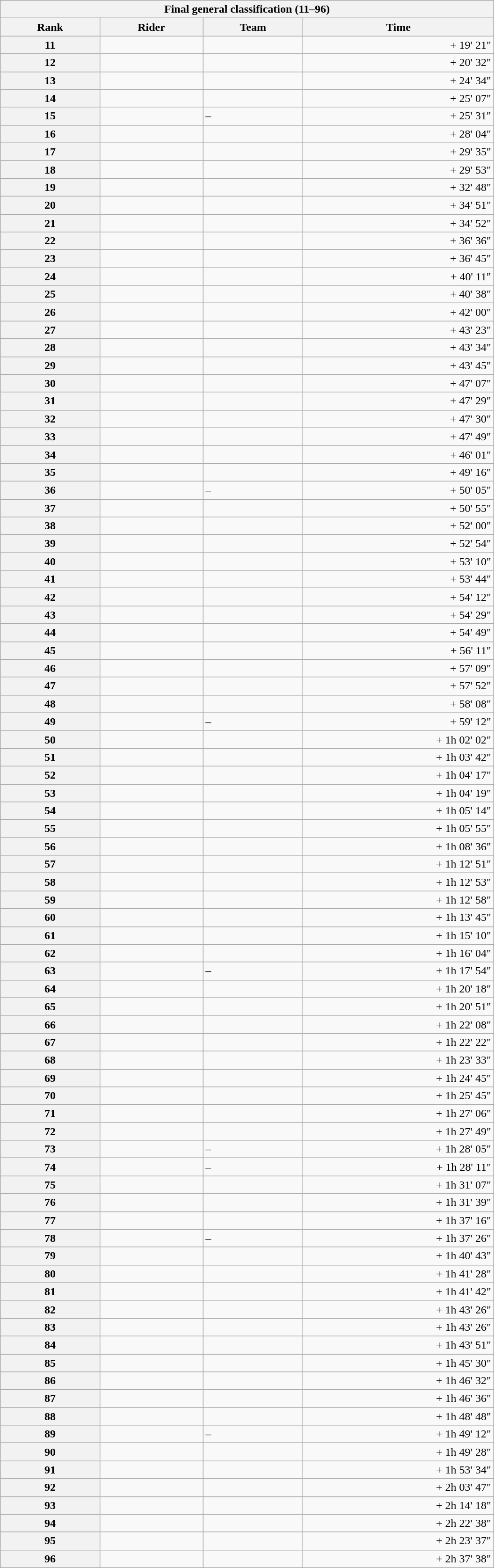<table class="collapsible collapsed wikitable" style="width:44em;margin-top:-1px;">
<tr>
<th scope="col" colspan="4">Final general classification (11–96)</th>
</tr>
<tr>
<th scope="col">Rank</th>
<th scope="col">Rider</th>
<th scope="col">Team</th>
<th scope="col">Time</th>
</tr>
<tr>
<th scope="row">11</th>
<td></td>
<td></td>
<td style="text-align:right;">+ 19' 21"</td>
</tr>
<tr>
<th scope="row">12</th>
<td></td>
<td></td>
<td style="text-align:right;">+ 20' 32"</td>
</tr>
<tr>
<th scope="row">13</th>
<td></td>
<td></td>
<td style="text-align:right;">+ 24' 34"</td>
</tr>
<tr>
<th scope="row">14</th>
<td></td>
<td></td>
<td style="text-align:right;">+ 25' 07"</td>
</tr>
<tr>
<th scope="row">15</th>
<td></td>
<td>–</td>
<td style="text-align:right;">+ 25' 31"</td>
</tr>
<tr>
<th scope="row">16</th>
<td></td>
<td></td>
<td style="text-align:right;">+ 28' 04"</td>
</tr>
<tr>
<th scope="row">17</th>
<td></td>
<td></td>
<td style="text-align:right;">+ 29' 35"</td>
</tr>
<tr>
<th scope="row">18</th>
<td></td>
<td></td>
<td style="text-align:right;">+ 29' 53"</td>
</tr>
<tr>
<th scope="row">19</th>
<td></td>
<td></td>
<td style="text-align:right;">+ 32' 48"</td>
</tr>
<tr>
<th scope="row">20</th>
<td></td>
<td></td>
<td style="text-align:right;">+ 34' 51"</td>
</tr>
<tr>
<th scope="row">21</th>
<td></td>
<td></td>
<td style="text-align:right;">+ 34' 52"</td>
</tr>
<tr>
<th scope="row">22</th>
<td></td>
<td></td>
<td style="text-align:right;">+ 36' 36"</td>
</tr>
<tr>
<th scope="row">23</th>
<td></td>
<td></td>
<td style="text-align:right;">+ 36' 45"</td>
</tr>
<tr>
<th scope="row">24</th>
<td></td>
<td></td>
<td style="text-align:right;">+ 40' 11"</td>
</tr>
<tr>
<th scope="row">25</th>
<td></td>
<td></td>
<td style="text-align:right;">+ 40' 38"</td>
</tr>
<tr>
<th scope="row">26</th>
<td></td>
<td></td>
<td style="text-align:right;">+ 42' 00"</td>
</tr>
<tr>
<th scope="row">27</th>
<td></td>
<td></td>
<td style="text-align:right;">+ 43' 23"</td>
</tr>
<tr>
<th scope="row">28</th>
<td></td>
<td></td>
<td style="text-align:right;">+ 43' 34"</td>
</tr>
<tr>
<th scope="row">29</th>
<td></td>
<td></td>
<td style="text-align:right;">+ 43' 45"</td>
</tr>
<tr>
<th scope="row">30</th>
<td></td>
<td></td>
<td style="text-align:right;">+ 47' 07"</td>
</tr>
<tr>
<th scope="row">31</th>
<td></td>
<td></td>
<td style="text-align:right;">+ 47' 29"</td>
</tr>
<tr>
<th scope="row">32</th>
<td></td>
<td></td>
<td style="text-align:right;">+ 47' 30"</td>
</tr>
<tr>
<th scope="row">33</th>
<td></td>
<td></td>
<td style="text-align:right;">+ 47' 49"</td>
</tr>
<tr>
<th scope="row">34</th>
<td></td>
<td></td>
<td style="text-align:right;">+ 46' 01"</td>
</tr>
<tr>
<th scope="row">35</th>
<td></td>
<td></td>
<td style="text-align:right;">+ 49' 16"</td>
</tr>
<tr>
<th scope="row">36</th>
<td></td>
<td>–</td>
<td style="text-align:right;">+ 50' 05"</td>
</tr>
<tr>
<th scope="row">37</th>
<td></td>
<td></td>
<td style="text-align:right;">+ 50' 55"</td>
</tr>
<tr>
<th scope="row">38</th>
<td></td>
<td></td>
<td style="text-align:right;">+ 52' 00"</td>
</tr>
<tr>
<th scope="row">39</th>
<td></td>
<td></td>
<td style="text-align:right;">+ 52' 54"</td>
</tr>
<tr>
<th scope="row">40</th>
<td></td>
<td></td>
<td style="text-align:right;">+ 53' 10"</td>
</tr>
<tr>
<th scope="row">41</th>
<td></td>
<td></td>
<td style="text-align:right;">+ 53' 44"</td>
</tr>
<tr>
<th scope="row">42</th>
<td></td>
<td></td>
<td style="text-align:right;">+ 54' 12"</td>
</tr>
<tr>
<th scope="row">43</th>
<td></td>
<td></td>
<td style="text-align:right;">+ 54' 29"</td>
</tr>
<tr>
<th scope="row">44</th>
<td></td>
<td></td>
<td style="text-align:right;">+ 54' 49"</td>
</tr>
<tr>
<th scope="row">45</th>
<td></td>
<td></td>
<td style="text-align:right;">+ 56' 11"</td>
</tr>
<tr>
<th scope="row">46</th>
<td></td>
<td></td>
<td style="text-align:right;">+ 57' 09"</td>
</tr>
<tr>
<th scope="row">47</th>
<td></td>
<td></td>
<td style="text-align:right;">+ 57' 52"</td>
</tr>
<tr>
<th scope="row">48</th>
<td></td>
<td></td>
<td style="text-align:right;">+ 58' 08"</td>
</tr>
<tr>
<th scope="row">49</th>
<td></td>
<td>–</td>
<td style="text-align:right;">+ 59' 12"</td>
</tr>
<tr>
<th scope="row">50</th>
<td></td>
<td></td>
<td style="text-align:right;">+ 1h 02' 02"</td>
</tr>
<tr>
<th scope="row">51</th>
<td></td>
<td></td>
<td style="text-align:right;">+ 1h 03' 42"</td>
</tr>
<tr>
<th scope="row">52</th>
<td></td>
<td></td>
<td style="text-align:right;">+ 1h 04' 17"</td>
</tr>
<tr>
<th scope="row">53</th>
<td></td>
<td></td>
<td style="text-align:right;">+ 1h 04' 19"</td>
</tr>
<tr>
<th scope="row">54</th>
<td></td>
<td></td>
<td style="text-align:right;">+ 1h 05' 14"</td>
</tr>
<tr>
<th scope="row">55</th>
<td></td>
<td></td>
<td style="text-align:right;">+ 1h 05' 55"</td>
</tr>
<tr>
<th scope="row">56</th>
<td></td>
<td></td>
<td style="text-align:right;">+ 1h 08' 36"</td>
</tr>
<tr>
<th scope="row">57</th>
<td></td>
<td></td>
<td style="text-align:right;">+ 1h 12' 51"</td>
</tr>
<tr>
<th scope="row">58</th>
<td></td>
<td></td>
<td style="text-align:right;">+ 1h 12' 53"</td>
</tr>
<tr>
<th scope="row">59</th>
<td></td>
<td></td>
<td style="text-align:right;">+ 1h 12' 58"</td>
</tr>
<tr>
<th scope="row">60</th>
<td></td>
<td></td>
<td style="text-align:right;">+ 1h 13' 45"</td>
</tr>
<tr>
<th scope="row">61</th>
<td></td>
<td></td>
<td style="text-align:right;">+ 1h 15' 10"</td>
</tr>
<tr>
<th scope="row">62</th>
<td></td>
<td></td>
<td style="text-align:right;">+ 1h 16' 04"</td>
</tr>
<tr>
<th scope="row">63</th>
<td></td>
<td>–</td>
<td style="text-align:right;">+ 1h 17' 54"</td>
</tr>
<tr>
<th scope="row">64</th>
<td></td>
<td></td>
<td style="text-align:right;">+ 1h 20' 18"</td>
</tr>
<tr>
<th scope="row">65</th>
<td></td>
<td></td>
<td style="text-align:right;">+ 1h 20' 51"</td>
</tr>
<tr>
<th scope="row">66</th>
<td></td>
<td></td>
<td style="text-align:right;">+ 1h 22' 08"</td>
</tr>
<tr>
<th scope="row">67</th>
<td></td>
<td></td>
<td style="text-align:right;">+ 1h 22' 22"</td>
</tr>
<tr>
<th scope="row">68</th>
<td></td>
<td></td>
<td style="text-align:right;">+ 1h 23' 33"</td>
</tr>
<tr>
<th scope="row">69</th>
<td></td>
<td></td>
<td style="text-align:right;">+ 1h 24' 45"</td>
</tr>
<tr>
<th scope="row">70</th>
<td></td>
<td></td>
<td style="text-align:right;">+ 1h 25' 45"</td>
</tr>
<tr>
<th scope="row">71</th>
<td></td>
<td></td>
<td style="text-align:right;">+ 1h 27' 06"</td>
</tr>
<tr>
<th scope="row">72</th>
<td></td>
<td></td>
<td style="text-align:right;">+ 1h 27' 49"</td>
</tr>
<tr>
<th scope="row">73</th>
<td></td>
<td>–</td>
<td style="text-align:right;">+ 1h 28' 05"</td>
</tr>
<tr>
<th scope="row">74</th>
<td></td>
<td>–</td>
<td style="text-align:right;">+ 1h 28' 11"</td>
</tr>
<tr>
<th scope="row">75</th>
<td></td>
<td></td>
<td style="text-align:right;">+ 1h 31' 07"</td>
</tr>
<tr>
<th scope="row">76</th>
<td></td>
<td></td>
<td style="text-align:right;">+ 1h 31' 39"</td>
</tr>
<tr>
<th scope="row">77</th>
<td></td>
<td></td>
<td style="text-align:right;">+ 1h 37' 16"</td>
</tr>
<tr>
<th scope="row">78</th>
<td></td>
<td>–</td>
<td style="text-align:right;">+ 1h 37' 26"</td>
</tr>
<tr>
<th scope="row">79</th>
<td></td>
<td></td>
<td style="text-align:right;">+ 1h 40' 43"</td>
</tr>
<tr>
<th scope="row">80</th>
<td></td>
<td></td>
<td style="text-align:right;">+ 1h 41' 28"</td>
</tr>
<tr>
<th scope="row">81</th>
<td></td>
<td></td>
<td style="text-align:right;">+ 1h 41' 42"</td>
</tr>
<tr>
<th scope="row">82</th>
<td></td>
<td></td>
<td style="text-align:right;">+ 1h 43' 26"</td>
</tr>
<tr>
<th scope="row">83</th>
<td></td>
<td></td>
<td style="text-align:right;">+ 1h 43' 26"</td>
</tr>
<tr>
<th scope="row">84</th>
<td></td>
<td></td>
<td style="text-align:right;">+ 1h 43' 51"</td>
</tr>
<tr>
<th scope="row">85</th>
<td></td>
<td></td>
<td style="text-align:right;">+ 1h 45' 30"</td>
</tr>
<tr>
<th scope="row">86</th>
<td></td>
<td></td>
<td style="text-align:right;">+ 1h 46' 32"</td>
</tr>
<tr>
<th scope="row">87</th>
<td></td>
<td></td>
<td style="text-align:right;">+ 1h 46' 36"</td>
</tr>
<tr>
<th scope="row">88</th>
<td></td>
<td></td>
<td style="text-align:right;">+ 1h 48' 48"</td>
</tr>
<tr>
<th scope="row">89</th>
<td></td>
<td>–</td>
<td style="text-align:right;">+ 1h 49' 12"</td>
</tr>
<tr>
<th scope="row">90</th>
<td></td>
<td></td>
<td style="text-align:right;">+ 1h 49' 28"</td>
</tr>
<tr>
<th scope="row">91</th>
<td></td>
<td></td>
<td style="text-align:right;">+ 1h 53' 34"</td>
</tr>
<tr>
<th scope="row">92</th>
<td></td>
<td></td>
<td style="text-align:right;">+ 2h 03' 47"</td>
</tr>
<tr>
<th scope="row">93</th>
<td></td>
<td></td>
<td style="text-align:right;">+ 2h 14' 18"</td>
</tr>
<tr>
<th scope="row">94</th>
<td></td>
<td></td>
<td style="text-align:right;">+ 2h 22' 38"</td>
</tr>
<tr>
<th scope="row">95</th>
<td></td>
<td></td>
<td style="text-align:right;">+ 2h 23' 37"</td>
</tr>
<tr>
<th scope="row">96</th>
<td></td>
<td></td>
<td style="text-align:right;">+ 2h 37' 38"</td>
</tr>
</table>
